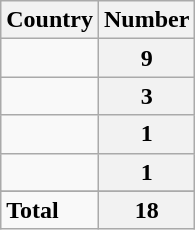<table class="wikitable centre sortable">
<tr>
<th>Country</th>
<th>Number</th>
</tr>
<tr>
<td></td>
<th>9</th>
</tr>
<tr>
<td></td>
<th>3</th>
</tr>
<tr>
<td></td>
<th>1</th>
</tr>
<tr>
<td></td>
<th>1</th>
</tr>
<tr>
</tr>
<tr class="sortbottom">
<td><strong>Total</strong></td>
<th>18</th>
</tr>
</table>
